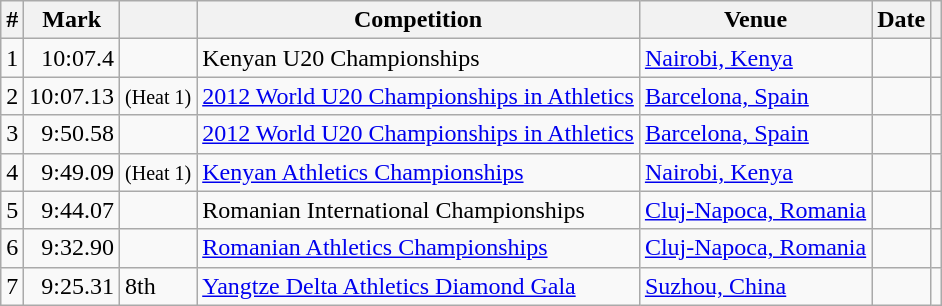<table class="wikitable sortable">
<tr>
<th>#</th>
<th>Mark</th>
<th class=unsortable></th>
<th>Competition</th>
<th>Venue</th>
<th>Date</th>
<th class=unsortable></th>
</tr>
<tr>
<td align=center>1</td>
<td align=right>10:07.4</td>
<td></td>
<td>Kenyan U20 Championships</td>
<td><a href='#'>Nairobi, Kenya</a></td>
<td align=right></td>
<td></td>
</tr>
<tr>
<td align=center>2</td>
<td align=right>10:07.13</td>
<td> <small>(Heat 1)</small></td>
<td><a href='#'>2012 World U20 Championships in Athletics</a></td>
<td><a href='#'>Barcelona, Spain</a></td>
<td align=right><a href='#'></a></td>
<td></td>
</tr>
<tr>
<td align=center>3</td>
<td align=right>9:50.58</td>
<td></td>
<td><a href='#'>2012 World U20 Championships in Athletics</a></td>
<td><a href='#'>Barcelona, Spain</a></td>
<td align=right><a href='#'></a></td>
<td></td>
</tr>
<tr>
<td align=center>4</td>
<td align=right>9:49.09</td>
<td> <small>(Heat 1)</small></td>
<td><a href='#'>Kenyan Athletics Championships</a></td>
<td><a href='#'>Nairobi, Kenya</a></td>
<td align=right></td>
<td></td>
</tr>
<tr>
<td align=center>5</td>
<td align=right>9:44.07</td>
<td></td>
<td>Romanian International Championships</td>
<td><a href='#'>Cluj-Napoca, Romania</a></td>
<td align=right></td>
<td></td>
</tr>
<tr>
<td align=center>6</td>
<td align=right>9:32.90</td>
<td></td>
<td><a href='#'>Romanian Athletics Championships</a></td>
<td><a href='#'>Cluj-Napoca, Romania</a></td>
<td align=right></td>
<td></td>
</tr>
<tr>
<td align=center>7</td>
<td align=right>9:25.31</td>
<td>8th</td>
<td><a href='#'>Yangtze Delta Athletics Diamond Gala</a></td>
<td><a href='#'>Suzhou, China</a></td>
<td align=right><a href='#'></a></td>
<td></td>
</tr>
</table>
